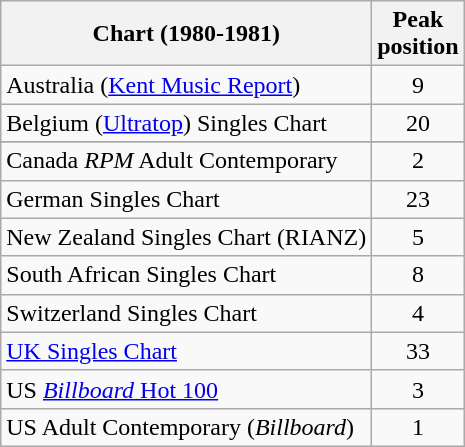<table class="wikitable sortable">
<tr>
<th>Chart (1980-1981)</th>
<th>Peak<br>position</th>
</tr>
<tr>
<td>Australia (<a href='#'>Kent Music Report</a>)</td>
<td align="center">9</td>
</tr>
<tr>
<td>Belgium (<a href='#'>Ultratop</a>) Singles Chart</td>
<td align=center>20</td>
</tr>
<tr>
</tr>
<tr>
<td>Canada <em>RPM</em> Adult Contemporary</td>
<td style="text-align:center;">2</td>
</tr>
<tr>
<td>German Singles Chart</td>
<td align=center>23</td>
</tr>
<tr>
<td>New Zealand Singles Chart (RIANZ)</td>
<td align=center>5</td>
</tr>
<tr>
<td>South African Singles Chart</td>
<td align=center>8</td>
</tr>
<tr>
<td>Switzerland Singles Chart</td>
<td align=center>4</td>
</tr>
<tr>
<td><a href='#'>UK Singles Chart</a></td>
<td align=center>33</td>
</tr>
<tr>
<td>US <a href='#'><em>Billboard</em> Hot 100</a></td>
<td align=center>3</td>
</tr>
<tr>
<td>US Adult Contemporary (<em>Billboard</em>)</td>
<td align=center>1</td>
</tr>
</table>
